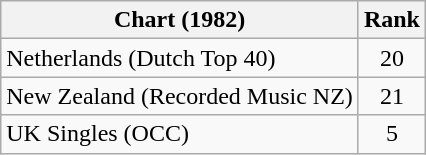<table class="wikitable sortable">
<tr>
<th>Chart (1982)</th>
<th style="text-align:center;">Rank</th>
</tr>
<tr>
<td>Netherlands (Dutch Top 40)</td>
<td style="text-align:center;">20</td>
</tr>
<tr>
<td>New Zealand (Recorded Music NZ)</td>
<td style="text-align:center;">21</td>
</tr>
<tr>
<td>UK Singles (OCC)</td>
<td style="text-align:center;">5</td>
</tr>
</table>
